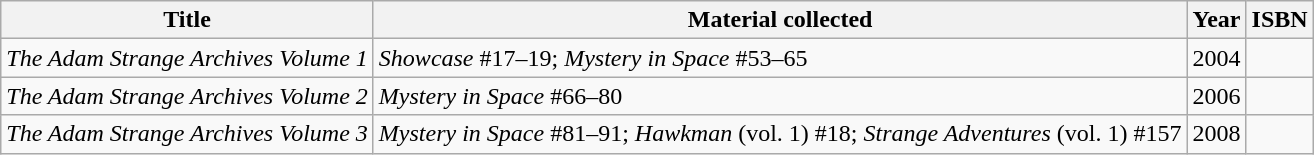<table class="wikitable sortable">
<tr>
<th>Title</th>
<th>Material collected</th>
<th>Year</th>
<th>ISBN</th>
</tr>
<tr>
<td><em>The Adam Strange Archives Volume 1</em></td>
<td><em>Showcase</em> #17–19; <em>Mystery in Space</em> #53–65</td>
<td>2004</td>
<td></td>
</tr>
<tr>
<td><em>The Adam Strange Archives Volume 2</em></td>
<td><em>Mystery in Space</em> #66–80</td>
<td>2006</td>
<td></td>
</tr>
<tr>
<td><em>The Adam Strange Archives Volume 3</em></td>
<td><em>Mystery in Space</em> #81–91; <em>Hawkman</em> (vol. 1) #18; <em>Strange Adventures</em> (vol. 1) #157</td>
<td>2008</td>
<td></td>
</tr>
</table>
